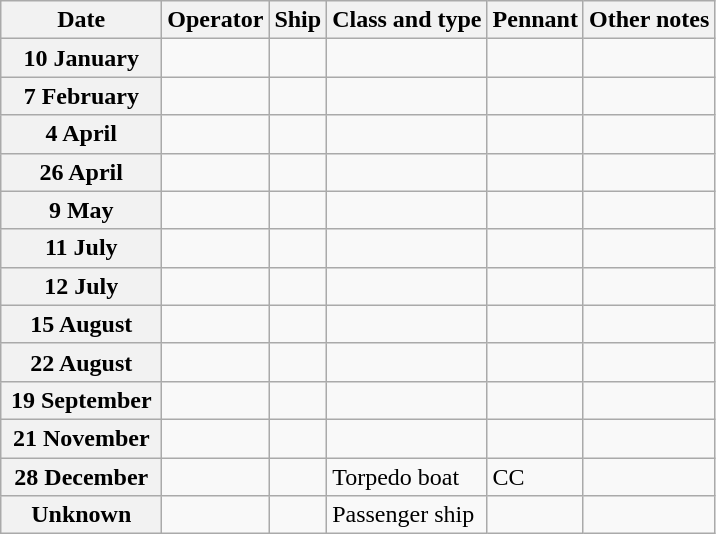<table class="wikitable">
<tr>
<th width="100">Date</th>
<th style="text-align: left;">Operator</th>
<th style="text-align: left;">Ship</th>
<th style="text-align: left;">Class and type</th>
<th style="text-align: left;">Pennant</th>
<th style="text-align: left;">Other notes</th>
</tr>
<tr>
<th>10 January</th>
<td></td>
<td><strong></strong></td>
<td></td>
<td></td>
<td></td>
</tr>
<tr>
<th>7 February</th>
<td></td>
<td><strong></strong></td>
<td></td>
<td></td>
<td></td>
</tr>
<tr>
<th>4 April</th>
<td></td>
<td><strong></strong></td>
<td></td>
<td></td>
<td></td>
</tr>
<tr>
<th>26 April</th>
<td></td>
<td><strong></strong></td>
<td></td>
<td></td>
<td></td>
</tr>
<tr>
<th>9 May</th>
<td></td>
<td><strong></strong></td>
<td></td>
<td></td>
<td></td>
</tr>
<tr>
<th>11 July</th>
<td></td>
<td><strong></strong></td>
<td></td>
<td></td>
<td></td>
</tr>
<tr>
<th>12 July</th>
<td></td>
<td><strong></strong></td>
<td></td>
<td></td>
<td></td>
</tr>
<tr>
<th>15 August</th>
<td></td>
<td><strong></strong></td>
<td></td>
<td></td>
<td></td>
</tr>
<tr>
<th>22 August</th>
<td></td>
<td><strong></strong></td>
<td></td>
<td></td>
<td></td>
</tr>
<tr>
<th>19 September</th>
<td></td>
<td><strong></strong></td>
<td></td>
<td></td>
<td></td>
</tr>
<tr>
<th>21 November</th>
<td></td>
<td><strong></strong></td>
<td></td>
<td></td>
<td></td>
</tr>
<tr>
<th>28 December</th>
<td></td>
<td><strong></strong></td>
<td>Torpedo boat</td>
<td>CC</td>
<td></td>
</tr>
<tr>
<th>Unknown</th>
<td></td>
<td><strong></strong></td>
<td>Passenger ship</td>
<td></td>
<td></td>
</tr>
</table>
